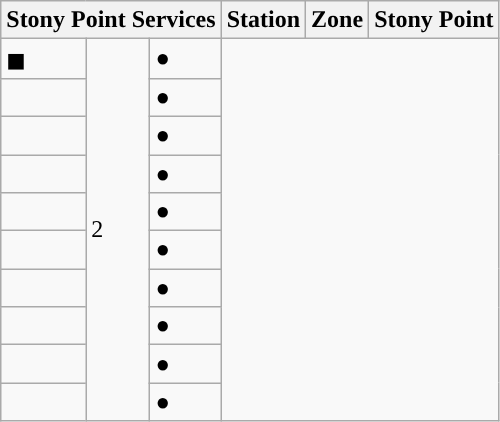<table class="wikitable defaultcenter col1left">
<tr>
<th colspan="3" style="background:#"><span>Stony Point Services</span></th>
<th>Station</th>
<th>Zone</th>
<th>Stony Point</th>
</tr>
<tr>
<td>◼ </td>
<td rowspan="10">2</td>
<td>●</td>
</tr>
<tr>
<td> </td>
<td>●</td>
</tr>
<tr>
<td> </td>
<td>●</td>
</tr>
<tr>
<td> </td>
<td>●</td>
</tr>
<tr>
<td> </td>
<td>●</td>
</tr>
<tr>
<td> </td>
<td>●</td>
</tr>
<tr>
<td> </td>
<td>●</td>
</tr>
<tr>
<td> </td>
<td>●</td>
</tr>
<tr>
<td> </td>
<td>●</td>
</tr>
<tr>
<td> </td>
<td>●</td>
</tr>
</table>
